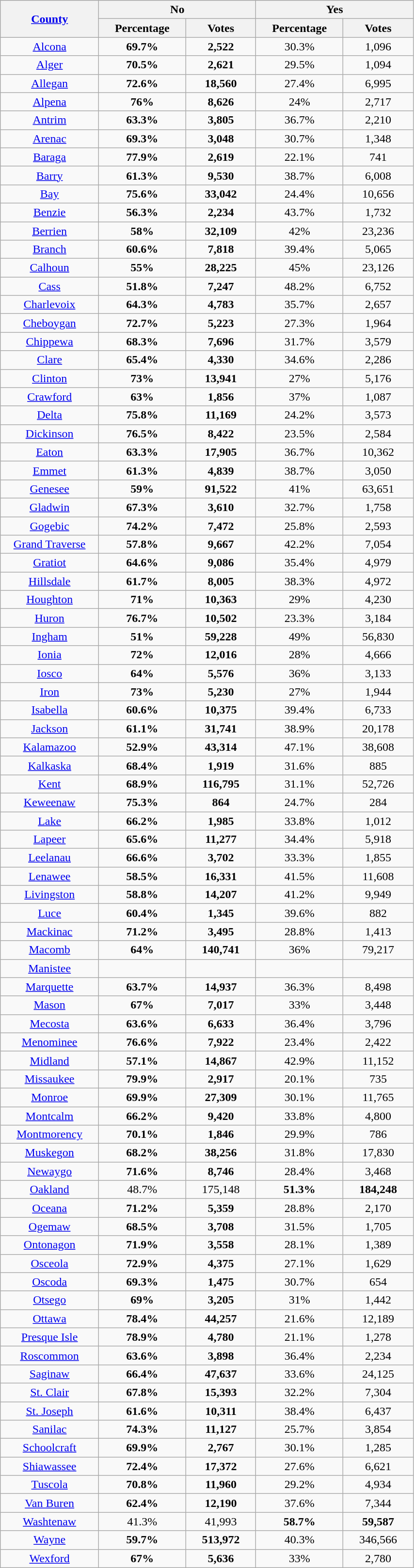<table style="width:45%;" class="wikitable sortable">
<tr style="background:lightgrey;">
<th style="width:10%;" rowspan=2><a href='#'>County</a></th>
<th style="width:20%;" colspan=2>No</th>
<th style="width:20%;" colspan=2>Yes</th>
</tr>
<tr>
<th style="width:10%;">Percentage</th>
<th style="width:10%;">Votes</th>
<th style="width:10%;">Percentage</th>
<th style="width:10%;">Votes</th>
</tr>
<tr>
<td align="center" ><a href='#'>Alcona</a></td>
<td style="text-align:center;"><strong>69.7%</strong></td>
<td style="text-align:center;"><strong>2,522</strong></td>
<td style="text-align:center;">30.3%</td>
<td style="text-align:center;">1,096</td>
</tr>
<tr>
<td align="center" ><a href='#'>Alger</a></td>
<td style="text-align:center;"><strong>70.5%</strong></td>
<td style="text-align:center;"><strong>2,621</strong></td>
<td style="text-align:center;">29.5%</td>
<td style="text-align:center;">1,094</td>
</tr>
<tr>
<td align="center" ><a href='#'>Allegan</a></td>
<td style="text-align:center;"><strong>72.6%</strong></td>
<td style="text-align:center;"><strong>18,560</strong></td>
<td style="text-align:center;">27.4%</td>
<td style="text-align:center;">6,995</td>
</tr>
<tr>
<td align="center" ><a href='#'>Alpena</a></td>
<td style="text-align:center;"><strong>76%</strong></td>
<td style="text-align:center;"><strong>8,626</strong></td>
<td style="text-align:center;">24%</td>
<td style="text-align:center;">2,717</td>
</tr>
<tr>
<td align="center" ><a href='#'>Antrim</a></td>
<td style="text-align:center;"><strong>63.3%</strong></td>
<td style="text-align:center;"><strong>3,805</strong></td>
<td style="text-align:center;">36.7%</td>
<td style="text-align:center;">2,210</td>
</tr>
<tr>
<td align="center" ><a href='#'>Arenac</a></td>
<td style="text-align:center;"><strong>69.3%</strong></td>
<td style="text-align:center;"><strong>3,048</strong></td>
<td style="text-align:center;">30.7%</td>
<td style="text-align:center;">1,348</td>
</tr>
<tr>
<td align="center" ><a href='#'>Baraga</a></td>
<td style="text-align:center;"><strong>77.9%</strong></td>
<td style="text-align:center;"><strong>2,619</strong></td>
<td style="text-align:center;">22.1%</td>
<td style="text-align:center;">741</td>
</tr>
<tr>
<td align="center" ><a href='#'>Barry</a></td>
<td style="text-align:center;"><strong>61.3%</strong></td>
<td style="text-align:center;"><strong>9,530</strong></td>
<td style="text-align:center;">38.7%</td>
<td style="text-align:center;">6,008</td>
</tr>
<tr>
<td align="center" ><a href='#'>Bay</a></td>
<td style="text-align:center;"><strong>75.6%</strong></td>
<td style="text-align:center;"><strong>33,042</strong></td>
<td style="text-align:center;">24.4%</td>
<td style="text-align:center;">10,656</td>
</tr>
<tr>
<td align="center" ><a href='#'>Benzie</a></td>
<td style="text-align:center;"><strong>56.3%</strong></td>
<td style="text-align:center;"><strong>2,234</strong></td>
<td style="text-align:center;">43.7%</td>
<td style="text-align:center;">1,732</td>
</tr>
<tr>
<td align="center" ><a href='#'>Berrien</a></td>
<td style="text-align:center;"><strong>58%</strong></td>
<td style="text-align:center;"><strong>32,109</strong></td>
<td style="text-align:center;">42%</td>
<td style="text-align:center;">23,236</td>
</tr>
<tr>
<td align="center" ><a href='#'>Branch</a></td>
<td style="text-align:center;"><strong>60.6%</strong></td>
<td style="text-align:center;"><strong>7,818</strong></td>
<td style="text-align:center;">39.4%</td>
<td style="text-align:center;">5,065</td>
</tr>
<tr>
<td align="center" ><a href='#'>Calhoun</a></td>
<td style="text-align:center;"><strong>55%</strong></td>
<td style="text-align:center;"><strong>28,225</strong></td>
<td style="text-align:center;">45%</td>
<td style="text-align:center;">23,126</td>
</tr>
<tr>
<td align="center" ><a href='#'>Cass</a></td>
<td style="text-align:center;"><strong>51.8%</strong></td>
<td style="text-align:center;"><strong>7,247</strong></td>
<td style="text-align:center;">48.2%</td>
<td style="text-align:center;">6,752</td>
</tr>
<tr>
<td align="center" ><a href='#'>Charlevoix</a></td>
<td style="text-align:center;"><strong>64.3%</strong></td>
<td style="text-align:center;"><strong>4,783</strong></td>
<td style="text-align:center;">35.7%</td>
<td style="text-align:center;">2,657</td>
</tr>
<tr>
<td align="center" ><a href='#'>Cheboygan</a></td>
<td style="text-align:center;"><strong>72.7%</strong></td>
<td style="text-align:center;"><strong>5,223</strong></td>
<td style="text-align:center;">27.3%</td>
<td style="text-align:center;">1,964</td>
</tr>
<tr>
<td align="center" ><a href='#'>Chippewa</a></td>
<td style="text-align:center;"><strong>68.3%</strong></td>
<td style="text-align:center;"><strong>7,696</strong></td>
<td style="text-align:center;">31.7%</td>
<td style="text-align:center;">3,579</td>
</tr>
<tr>
<td align="center" ><a href='#'>Clare</a></td>
<td style="text-align:center;"><strong>65.4%</strong></td>
<td style="text-align:center;"><strong>4,330</strong></td>
<td style="text-align:center;">34.6%</td>
<td style="text-align:center;">2,286</td>
</tr>
<tr>
<td align="center" ><a href='#'>Clinton</a></td>
<td style="text-align:center;"><strong>73%</strong></td>
<td style="text-align:center;"><strong>13,941</strong></td>
<td style="text-align:center;">27%</td>
<td style="text-align:center;">5,176</td>
</tr>
<tr>
<td align="center" ><a href='#'>Crawford</a></td>
<td style="text-align:center;"><strong>63%</strong></td>
<td style="text-align:center;"><strong>1,856</strong></td>
<td style="text-align:center;">37%</td>
<td style="text-align:center;">1,087</td>
</tr>
<tr>
<td align="center" ><a href='#'>Delta</a></td>
<td style="text-align:center;"><strong>75.8%</strong></td>
<td style="text-align:center;"><strong>11,169</strong></td>
<td style="text-align:center;">24.2%</td>
<td style="text-align:center;">3,573</td>
</tr>
<tr>
<td align="center" ><a href='#'>Dickinson</a></td>
<td style="text-align:center;"><strong>76.5%</strong></td>
<td style="text-align:center;"><strong>8,422</strong></td>
<td style="text-align:center;">23.5%</td>
<td style="text-align:center;">2,584</td>
</tr>
<tr>
<td align="center" ><a href='#'>Eaton</a></td>
<td style="text-align:center;"><strong>63.3%</strong></td>
<td style="text-align:center;"><strong>17,905</strong></td>
<td style="text-align:center;">36.7%</td>
<td style="text-align:center;">10,362</td>
</tr>
<tr>
<td align="center" ><a href='#'>Emmet</a></td>
<td style="text-align:center;"><strong>61.3%</strong></td>
<td style="text-align:center;"><strong>4,839</strong></td>
<td style="text-align:center;">38.7%</td>
<td style="text-align:center;">3,050</td>
</tr>
<tr>
<td align="center" ><a href='#'>Genesee</a></td>
<td style="text-align:center;"><strong>59%</strong></td>
<td style="text-align:center;"><strong>91,522</strong></td>
<td style="text-align:center;">41%</td>
<td style="text-align:center;">63,651</td>
</tr>
<tr>
<td align="center" ><a href='#'>Gladwin</a></td>
<td style="text-align:center;"><strong>67.3%</strong></td>
<td style="text-align:center;"><strong>3,610</strong></td>
<td style="text-align:center;">32.7%</td>
<td style="text-align:center;">1,758</td>
</tr>
<tr>
<td align="center" ><a href='#'>Gogebic</a></td>
<td style="text-align:center;"><strong>74.2%</strong></td>
<td style="text-align:center;"><strong>7,472</strong></td>
<td style="text-align:center;">25.8%</td>
<td style="text-align:center;">2,593</td>
</tr>
<tr>
<td align="center" ><a href='#'>Grand Traverse</a></td>
<td style="text-align:center;"><strong>57.8%</strong></td>
<td style="text-align:center;"><strong>9,667</strong></td>
<td style="text-align:center;">42.2%</td>
<td style="text-align:center;">7,054</td>
</tr>
<tr>
<td align="center" ><a href='#'>Gratiot</a></td>
<td style="text-align:center;"><strong>64.6%</strong></td>
<td style="text-align:center;"><strong>9,086</strong></td>
<td style="text-align:center;">35.4%</td>
<td style="text-align:center;">4,979</td>
</tr>
<tr>
<td align="center" ><a href='#'>Hillsdale</a></td>
<td style="text-align:center;"><strong>61.7%</strong></td>
<td style="text-align:center;"><strong>8,005</strong></td>
<td style="text-align:center;">38.3%</td>
<td style="text-align:center;">4,972</td>
</tr>
<tr>
<td align="center" ><a href='#'>Houghton</a></td>
<td style="text-align:center;"><strong>71%</strong></td>
<td style="text-align:center;"><strong>10,363</strong></td>
<td style="text-align:center;">29%</td>
<td style="text-align:center;">4,230</td>
</tr>
<tr>
<td align="center" ><a href='#'>Huron</a></td>
<td style="text-align:center;"><strong>76.7%</strong></td>
<td style="text-align:center;"><strong>10,502</strong></td>
<td style="text-align:center;">23.3%</td>
<td style="text-align:center;">3,184</td>
</tr>
<tr>
<td align="center" ><a href='#'>Ingham</a></td>
<td style="text-align:center;"><strong>51%</strong></td>
<td style="text-align:center;"><strong>59,228</strong></td>
<td style="text-align:center;">49%</td>
<td style="text-align:center;">56,830</td>
</tr>
<tr>
<td align="center" ><a href='#'>Ionia</a></td>
<td style="text-align:center;"><strong>72%</strong></td>
<td style="text-align:center;"><strong>12,016</strong></td>
<td style="text-align:center;">28%</td>
<td style="text-align:center;">4,666</td>
</tr>
<tr>
<td align="center" ><a href='#'>Iosco</a></td>
<td style="text-align:center;"><strong>64%</strong></td>
<td style="text-align:center;"><strong>5,576</strong></td>
<td style="text-align:center;">36%</td>
<td style="text-align:center;">3,133</td>
</tr>
<tr>
<td align="center" ><a href='#'>Iron</a></td>
<td style="text-align:center;"><strong>73%</strong></td>
<td style="text-align:center;"><strong>5,230</strong></td>
<td style="text-align:center;">27%</td>
<td style="text-align:center;">1,944</td>
</tr>
<tr>
<td align="center" ><a href='#'>Isabella</a></td>
<td style="text-align:center;"><strong>60.6%</strong></td>
<td style="text-align:center;"><strong>10,375</strong></td>
<td style="text-align:center;">39.4%</td>
<td style="text-align:center;">6,733</td>
</tr>
<tr>
<td align="center" ><a href='#'>Jackson</a></td>
<td style="text-align:center;"><strong>61.1%</strong></td>
<td style="text-align:center;"><strong>31,741</strong></td>
<td style="text-align:center;">38.9%</td>
<td style="text-align:center;">20,178</td>
</tr>
<tr>
<td align="center" ><a href='#'>Kalamazoo</a></td>
<td style="text-align:center;"><strong>52.9%</strong></td>
<td style="text-align:center;"><strong>43,314</strong></td>
<td style="text-align:center;">47.1%</td>
<td style="text-align:center;">38,608</td>
</tr>
<tr>
<td align="center" ><a href='#'>Kalkaska</a></td>
<td style="text-align:center;"><strong>68.4%</strong></td>
<td style="text-align:center;"><strong>1,919</strong></td>
<td style="text-align:center;">31.6%</td>
<td style="text-align:center;">885</td>
</tr>
<tr>
<td align="center" ><a href='#'>Kent</a></td>
<td style="text-align:center;"><strong>68.9%</strong></td>
<td style="text-align:center;"><strong>116,795</strong></td>
<td style="text-align:center;">31.1%</td>
<td style="text-align:center;">52,726</td>
</tr>
<tr>
<td align="center" ><a href='#'>Keweenaw</a></td>
<td style="text-align:center;"><strong>75.3%</strong></td>
<td style="text-align:center;"><strong>864</strong></td>
<td style="text-align:center;">24.7%</td>
<td style="text-align:center;">284</td>
</tr>
<tr>
<td align="center" ><a href='#'>Lake</a></td>
<td style="text-align:center;"><strong>66.2%</strong></td>
<td style="text-align:center;"><strong>1,985</strong></td>
<td style="text-align:center;">33.8%</td>
<td style="text-align:center;">1,012</td>
</tr>
<tr>
<td align="center" ><a href='#'>Lapeer</a></td>
<td style="text-align:center;"><strong>65.6%</strong></td>
<td style="text-align:center;"><strong>11,277</strong></td>
<td style="text-align:center;">34.4%</td>
<td style="text-align:center;">5,918</td>
</tr>
<tr>
<td align="center" ><a href='#'>Leelanau</a></td>
<td style="text-align:center;"><strong>66.6%</strong></td>
<td style="text-align:center;"><strong>3,702</strong></td>
<td style="text-align:center;">33.3%</td>
<td style="text-align:center;">1,855</td>
</tr>
<tr>
<td align="center" ><a href='#'>Lenawee</a></td>
<td style="text-align:center;"><strong>58.5%</strong></td>
<td style="text-align:center;"><strong>16,331</strong></td>
<td style="text-align:center;">41.5%</td>
<td style="text-align:center;">11,608</td>
</tr>
<tr>
<td align="center" ><a href='#'>Livingston</a></td>
<td style="text-align:center;"><strong>58.8%</strong></td>
<td style="text-align:center;"><strong>14,207</strong></td>
<td style="text-align:center;">41.2%</td>
<td style="text-align:center;">9,949</td>
</tr>
<tr>
<td align="center" ><a href='#'>Luce</a></td>
<td style="text-align:center;"><strong>60.4%</strong></td>
<td style="text-align:center;"><strong>1,345</strong></td>
<td style="text-align:center;">39.6%</td>
<td style="text-align:center;">882</td>
</tr>
<tr>
<td align="center" ><a href='#'>Mackinac</a></td>
<td style="text-align:center;"><strong>71.2%</strong></td>
<td style="text-align:center;"><strong>3,495</strong></td>
<td style="text-align:center;">28.8%</td>
<td style="text-align:center;">1,413</td>
</tr>
<tr>
<td align="center" ><a href='#'>Macomb</a></td>
<td style="text-align:center;"><strong>64%</strong></td>
<td style="text-align:center;"><strong>140,741</strong></td>
<td style="text-align:center;">36%</td>
<td style="text-align:center;">79,217</td>
</tr>
<tr>
<td align="center" ><a href='#'>Manistee</a></td>
<td style="text-align:center;"></td>
<td style="text-align:center;"></td>
<td style="text-align:center;"></td>
<td style="text-align:center;"></td>
</tr>
<tr>
<td align="center" ><a href='#'>Marquette</a></td>
<td style="text-align:center;"><strong>63.7%</strong></td>
<td style="text-align:center;"><strong>14,937</strong></td>
<td style="text-align:center;">36.3%</td>
<td style="text-align:center;">8,498</td>
</tr>
<tr>
<td align="center" ><a href='#'>Mason</a></td>
<td style="text-align:center;"><strong>67%</strong></td>
<td style="text-align:center;"><strong>7,017</strong></td>
<td style="text-align:center;">33%</td>
<td style="text-align:center;">3,448</td>
</tr>
<tr>
<td align="center" ><a href='#'>Mecosta</a></td>
<td style="text-align:center;"><strong>63.6%</strong></td>
<td style="text-align:center;"><strong>6,633</strong></td>
<td style="text-align:center;">36.4%</td>
<td style="text-align:center;">3,796</td>
</tr>
<tr>
<td align="center" ><a href='#'>Menominee</a></td>
<td style="text-align:center;"><strong>76.6%</strong></td>
<td style="text-align:center;"><strong>7,922</strong></td>
<td style="text-align:center;">23.4%</td>
<td style="text-align:center;">2,422</td>
</tr>
<tr>
<td align="center" ><a href='#'>Midland</a></td>
<td style="text-align:center;"><strong>57.1%</strong></td>
<td style="text-align:center;"><strong>14,867</strong></td>
<td style="text-align:center;">42.9%</td>
<td style="text-align:center;">11,152</td>
</tr>
<tr>
<td align="center" ><a href='#'>Missaukee</a></td>
<td style="text-align:center;"><strong>79.9%</strong></td>
<td style="text-align:center;"><strong>2,917</strong></td>
<td style="text-align:center;">20.1%</td>
<td style="text-align:center;">735</td>
</tr>
<tr>
<td align="center" ><a href='#'>Monroe</a></td>
<td style="text-align:center;"><strong>69.9%</strong></td>
<td style="text-align:center;"><strong>27,309</strong></td>
<td style="text-align:center;">30.1%</td>
<td style="text-align:center;">11,765</td>
</tr>
<tr>
<td align="center" ><a href='#'>Montcalm</a></td>
<td style="text-align:center;"><strong>66.2%</strong></td>
<td style="text-align:center;"><strong>9,420</strong></td>
<td style="text-align:center;">33.8%</td>
<td style="text-align:center;">4,800</td>
</tr>
<tr>
<td align="center" ><a href='#'>Montmorency</a></td>
<td style="text-align:center;"><strong>70.1%</strong></td>
<td style="text-align:center;"><strong>1,846</strong></td>
<td style="text-align:center;">29.9%</td>
<td style="text-align:center;">786</td>
</tr>
<tr>
<td align="center" ><a href='#'>Muskegon</a></td>
<td style="text-align:center;"><strong>68.2%</strong></td>
<td style="text-align:center;"><strong>38,256</strong></td>
<td style="text-align:center;">31.8%</td>
<td style="text-align:center;">17,830</td>
</tr>
<tr>
<td align="center" ><a href='#'>Newaygo</a></td>
<td style="text-align:center;"><strong>71.6%</strong></td>
<td style="text-align:center;"><strong>8,746</strong></td>
<td style="text-align:center;">28.4%</td>
<td style="text-align:center;">3,468</td>
</tr>
<tr>
<td align="center" ><a href='#'>Oakland</a></td>
<td style="text-align:center;">48.7%</td>
<td style="text-align:center;">175,148</td>
<td style="text-align:center;"><strong>51.3%</strong></td>
<td style="text-align:center;"><strong>184,248</strong></td>
</tr>
<tr>
<td align="center" ><a href='#'>Oceana</a></td>
<td style="text-align:center;"><strong>71.2%</strong></td>
<td style="text-align:center;"><strong>5,359</strong></td>
<td style="text-align:center;">28.8%</td>
<td style="text-align:center;">2,170</td>
</tr>
<tr>
<td align="center" ><a href='#'>Ogemaw</a></td>
<td style="text-align:center;"><strong>68.5%</strong></td>
<td style="text-align:center;"><strong>3,708</strong></td>
<td style="text-align:center;">31.5%</td>
<td style="text-align:center;">1,705</td>
</tr>
<tr>
<td align="center" ><a href='#'>Ontonagon</a></td>
<td style="text-align:center;"><strong>71.9%</strong></td>
<td style="text-align:center;"><strong>3,558</strong></td>
<td style="text-align:center;">28.1%</td>
<td style="text-align:center;">1,389</td>
</tr>
<tr>
<td align="center" ><a href='#'>Osceola</a></td>
<td style="text-align:center;"><strong>72.9%</strong></td>
<td style="text-align:center;"><strong>4,375</strong></td>
<td style="text-align:center;">27.1%</td>
<td style="text-align:center;">1,629</td>
</tr>
<tr>
<td align="center" ><a href='#'>Oscoda</a></td>
<td style="text-align:center;"><strong>69.3%</strong></td>
<td style="text-align:center;"><strong>1,475</strong></td>
<td style="text-align:center;">30.7%</td>
<td style="text-align:center;">654</td>
</tr>
<tr>
<td align="center" ><a href='#'>Otsego</a></td>
<td style="text-align:center;"><strong>69%</strong></td>
<td style="text-align:center;"><strong>3,205</strong></td>
<td style="text-align:center;">31%</td>
<td style="text-align:center;">1,442</td>
</tr>
<tr>
<td align="center" ><a href='#'>Ottawa</a></td>
<td style="text-align:center;"><strong>78.4%</strong></td>
<td style="text-align:center;"><strong>44,257</strong></td>
<td style="text-align:center;">21.6%</td>
<td style="text-align:center;">12,189</td>
</tr>
<tr>
<td align="center" ><a href='#'>Presque Isle</a></td>
<td style="text-align:center;"><strong>78.9%</strong></td>
<td style="text-align:center;"><strong>4,780</strong></td>
<td style="text-align:center;">21.1%</td>
<td style="text-align:center;">1,278</td>
</tr>
<tr>
<td align="center" ><a href='#'>Roscommon</a></td>
<td style="text-align:center;"><strong>63.6%</strong></td>
<td style="text-align:center;"><strong>3,898</strong></td>
<td style="text-align:center;">36.4%</td>
<td style="text-align:center;">2,234</td>
</tr>
<tr>
<td align="center" ><a href='#'>Saginaw</a></td>
<td style="text-align:center;"><strong>66.4%</strong></td>
<td style="text-align:center;"><strong>47,637</strong></td>
<td style="text-align:center;">33.6%</td>
<td style="text-align:center;">24,125</td>
</tr>
<tr>
<td align="center" ><a href='#'>St. Clair</a></td>
<td style="text-align:center;"><strong>67.8%</strong></td>
<td style="text-align:center;"><strong>15,393</strong></td>
<td style="text-align:center;">32.2%</td>
<td style="text-align:center;">7,304</td>
</tr>
<tr>
<td align="center" ><a href='#'>St. Joseph</a></td>
<td style="text-align:center;"><strong>61.6%</strong></td>
<td style="text-align:center;"><strong>10,311</strong></td>
<td style="text-align:center;">38.4%</td>
<td style="text-align:center;">6,437</td>
</tr>
<tr>
<td align="center" ><a href='#'>Sanilac</a></td>
<td style="text-align:center;"><strong>74.3%</strong></td>
<td style="text-align:center;"><strong>11,127</strong></td>
<td style="text-align:center;">25.7%</td>
<td style="text-align:center;">3,854</td>
</tr>
<tr>
<td align="center" ><a href='#'>Schoolcraft</a></td>
<td style="text-align:center;"><strong>69.9%</strong></td>
<td style="text-align:center;"><strong>2,767</strong></td>
<td style="text-align:center;">30.1%</td>
<td style="text-align:center;">1,285</td>
</tr>
<tr>
<td align="center" ><a href='#'>Shiawassee</a></td>
<td style="text-align:center;"><strong>72.4%</strong></td>
<td style="text-align:center;"><strong>17,372</strong></td>
<td style="text-align:center;">27.6%</td>
<td style="text-align:center;">6,621</td>
</tr>
<tr>
<td align="center" ><a href='#'>Tuscola</a></td>
<td style="text-align:center;"><strong>70.8%</strong></td>
<td style="text-align:center;"><strong>11,960</strong></td>
<td style="text-align:center;">29.2%</td>
<td style="text-align:center;">4,934</td>
</tr>
<tr>
<td align="center" ><a href='#'>Van Buren</a></td>
<td style="text-align:center;"><strong>62.4%</strong></td>
<td style="text-align:center;"><strong>12,190</strong></td>
<td style="text-align:center;">37.6%</td>
<td style="text-align:center;">7,344</td>
</tr>
<tr>
<td align="center" ><a href='#'>Washtenaw</a></td>
<td style="text-align:center;">41.3%</td>
<td style="text-align:center;">41,993</td>
<td style="text-align:center;"><strong>58.7%</strong></td>
<td style="text-align:center;"><strong>59,587</strong></td>
</tr>
<tr>
<td align="center" ><a href='#'>Wayne</a></td>
<td style="text-align:center;"><strong>59.7%</strong></td>
<td style="text-align:center;"><strong>513,972</strong></td>
<td style="text-align:center;">40.3%</td>
<td style="text-align:center;">346,566</td>
</tr>
<tr>
<td align="center" ><a href='#'>Wexford</a></td>
<td style="text-align:center;"><strong>67%</strong></td>
<td style="text-align:center;"><strong>5,636</strong></td>
<td style="text-align:center;">33%</td>
<td style="text-align:center;">2,780</td>
</tr>
</table>
